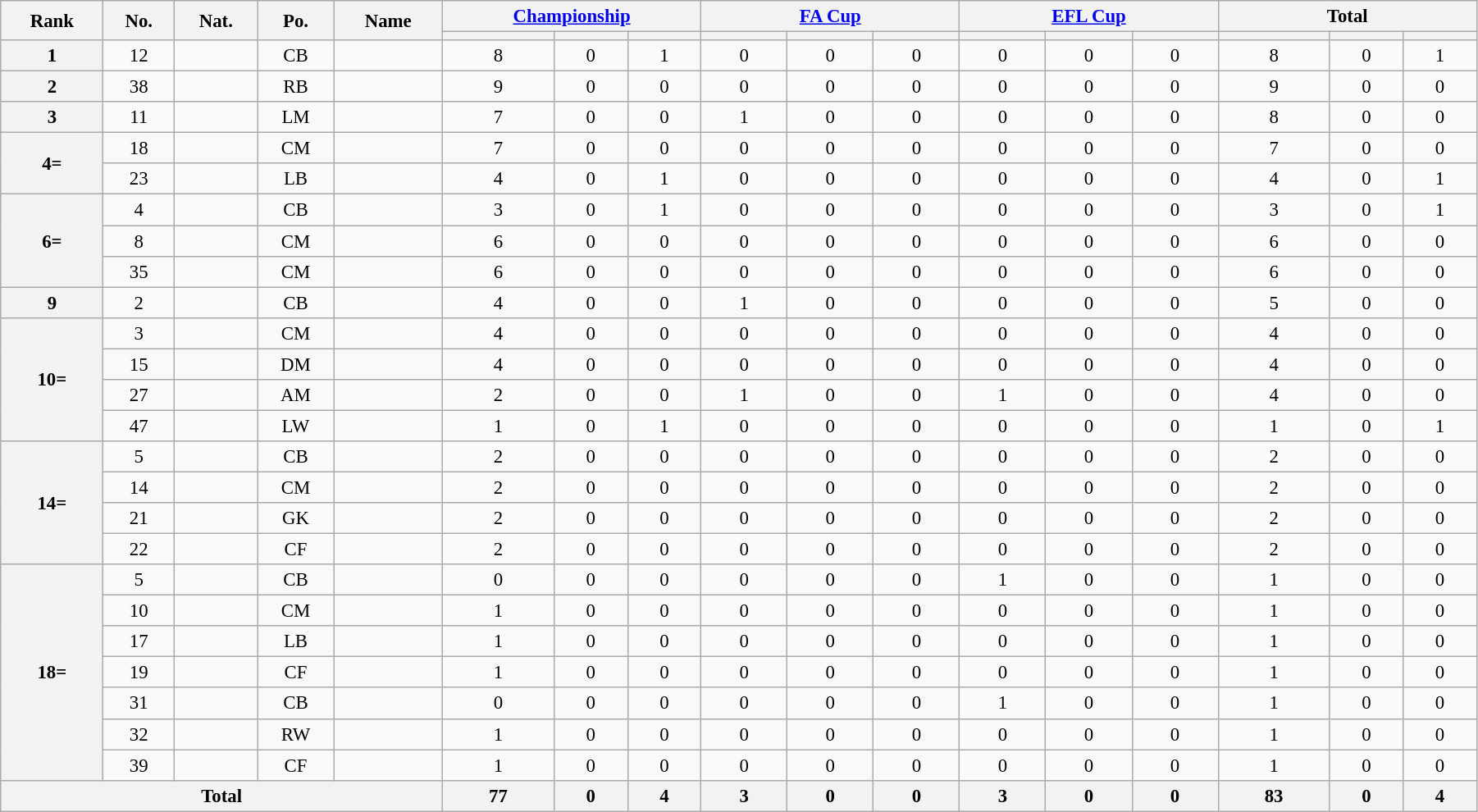<table class="wikitable" style="text-align:center; font-size:95%; width:95%;">
<tr>
<th rowspan=2>Rank</th>
<th rowspan=2>No.</th>
<th rowspan=2>Nat.</th>
<th rowspan=2>Po.</th>
<th rowspan=2>Name</th>
<th colspan=3 width=100px><a href='#'>Championship</a></th>
<th colspan=3 width=100px><a href='#'>FA Cup</a></th>
<th colspan=3 width=100px><a href='#'>EFL Cup</a></th>
<th colspan=3 width=100px>Total</th>
</tr>
<tr>
<th></th>
<th></th>
<th></th>
<th></th>
<th></th>
<th></th>
<th></th>
<th></th>
<th></th>
<th></th>
<th></th>
<th></th>
</tr>
<tr>
<th rowspan=1>1</th>
<td>12</td>
<td></td>
<td>CB</td>
<td></td>
<td>8</td>
<td>0</td>
<td>1</td>
<td>0</td>
<td>0</td>
<td>0</td>
<td>0</td>
<td>0</td>
<td>0</td>
<td>8</td>
<td>0</td>
<td>1</td>
</tr>
<tr>
<th rowspan=1>2</th>
<td>38</td>
<td></td>
<td>RB</td>
<td></td>
<td>9</td>
<td>0</td>
<td>0</td>
<td>0</td>
<td>0</td>
<td>0</td>
<td>0</td>
<td>0</td>
<td>0</td>
<td>9</td>
<td>0</td>
<td>0</td>
</tr>
<tr>
<th rowspan=1>3</th>
<td>11</td>
<td></td>
<td>LM</td>
<td></td>
<td>7</td>
<td>0</td>
<td>0</td>
<td>1</td>
<td>0</td>
<td>0</td>
<td>0</td>
<td>0</td>
<td>0</td>
<td>8</td>
<td>0</td>
<td>0</td>
</tr>
<tr>
<th rowspan=2>4=</th>
<td>18</td>
<td></td>
<td>CM</td>
<td></td>
<td>7</td>
<td>0</td>
<td>0</td>
<td>0</td>
<td>0</td>
<td>0</td>
<td>0</td>
<td>0</td>
<td>0</td>
<td>7</td>
<td>0</td>
<td>0</td>
</tr>
<tr>
<td>23</td>
<td></td>
<td>LB</td>
<td></td>
<td>4</td>
<td>0</td>
<td>1</td>
<td>0</td>
<td>0</td>
<td>0</td>
<td>0</td>
<td>0</td>
<td>0</td>
<td>4</td>
<td>0</td>
<td>1</td>
</tr>
<tr>
<th rowspan=3>6=</th>
<td>4</td>
<td></td>
<td>CB</td>
<td></td>
<td>3</td>
<td>0</td>
<td>1</td>
<td>0</td>
<td>0</td>
<td>0</td>
<td>0</td>
<td>0</td>
<td>0</td>
<td>3</td>
<td>0</td>
<td>1</td>
</tr>
<tr>
<td>8</td>
<td></td>
<td>CM</td>
<td></td>
<td>6</td>
<td>0</td>
<td>0</td>
<td>0</td>
<td>0</td>
<td>0</td>
<td>0</td>
<td>0</td>
<td>0</td>
<td>6</td>
<td>0</td>
<td>0</td>
</tr>
<tr>
<td>35</td>
<td></td>
<td>CM</td>
<td></td>
<td>6</td>
<td>0</td>
<td>0</td>
<td>0</td>
<td>0</td>
<td>0</td>
<td>0</td>
<td>0</td>
<td>0</td>
<td>6</td>
<td>0</td>
<td>0</td>
</tr>
<tr>
<th rowspan=1>9</th>
<td>2</td>
<td></td>
<td>CB</td>
<td></td>
<td>4</td>
<td>0</td>
<td>0</td>
<td>1</td>
<td>0</td>
<td>0</td>
<td>0</td>
<td>0</td>
<td>0</td>
<td>5</td>
<td>0</td>
<td>0</td>
</tr>
<tr>
<th rowspan=4>10=</th>
<td>3</td>
<td></td>
<td>CM</td>
<td></td>
<td>4</td>
<td>0</td>
<td>0</td>
<td>0</td>
<td>0</td>
<td>0</td>
<td>0</td>
<td>0</td>
<td>0</td>
<td>4</td>
<td>0</td>
<td>0</td>
</tr>
<tr>
<td>15</td>
<td></td>
<td>DM</td>
<td></td>
<td>4</td>
<td>0</td>
<td>0</td>
<td>0</td>
<td>0</td>
<td>0</td>
<td>0</td>
<td>0</td>
<td>0</td>
<td>4</td>
<td>0</td>
<td>0</td>
</tr>
<tr>
<td>27</td>
<td></td>
<td>AM</td>
<td></td>
<td>2</td>
<td>0</td>
<td>0</td>
<td>1</td>
<td>0</td>
<td>0</td>
<td>1</td>
<td>0</td>
<td>0</td>
<td>4</td>
<td>0</td>
<td>0</td>
</tr>
<tr>
<td>47</td>
<td></td>
<td>LW</td>
<td></td>
<td>1</td>
<td>0</td>
<td>1</td>
<td>0</td>
<td>0</td>
<td>0</td>
<td>0</td>
<td>0</td>
<td>0</td>
<td>1</td>
<td>0</td>
<td>1</td>
</tr>
<tr>
<th rowspan=4>14=</th>
<td>5</td>
<td></td>
<td>CB</td>
<td></td>
<td>2</td>
<td>0</td>
<td>0</td>
<td>0</td>
<td>0</td>
<td>0</td>
<td>0</td>
<td>0</td>
<td>0</td>
<td>2</td>
<td>0</td>
<td>0</td>
</tr>
<tr>
<td>14</td>
<td></td>
<td>CM</td>
<td></td>
<td>2</td>
<td>0</td>
<td>0</td>
<td>0</td>
<td>0</td>
<td>0</td>
<td>0</td>
<td>0</td>
<td>0</td>
<td>2</td>
<td>0</td>
<td>0</td>
</tr>
<tr>
<td>21</td>
<td></td>
<td>GK</td>
<td></td>
<td>2</td>
<td>0</td>
<td>0</td>
<td>0</td>
<td>0</td>
<td>0</td>
<td>0</td>
<td>0</td>
<td>0</td>
<td>2</td>
<td>0</td>
<td>0</td>
</tr>
<tr>
<td>22</td>
<td></td>
<td>CF</td>
<td></td>
<td>2</td>
<td>0</td>
<td>0</td>
<td>0</td>
<td>0</td>
<td>0</td>
<td>0</td>
<td>0</td>
<td>0</td>
<td>2</td>
<td>0</td>
<td>0</td>
</tr>
<tr>
<th rowspan=7>18=</th>
<td>5</td>
<td></td>
<td>CB</td>
<td></td>
<td>0</td>
<td>0</td>
<td>0</td>
<td>0</td>
<td>0</td>
<td>0</td>
<td>1</td>
<td>0</td>
<td>0</td>
<td>1</td>
<td>0</td>
<td>0</td>
</tr>
<tr>
<td>10</td>
<td></td>
<td>CM</td>
<td></td>
<td>1</td>
<td>0</td>
<td>0</td>
<td>0</td>
<td>0</td>
<td>0</td>
<td>0</td>
<td>0</td>
<td>0</td>
<td>1</td>
<td>0</td>
<td>0</td>
</tr>
<tr>
<td>17</td>
<td></td>
<td>LB</td>
<td></td>
<td>1</td>
<td>0</td>
<td>0</td>
<td>0</td>
<td>0</td>
<td>0</td>
<td>0</td>
<td>0</td>
<td>0</td>
<td>1</td>
<td>0</td>
<td>0</td>
</tr>
<tr>
<td>19</td>
<td></td>
<td>CF</td>
<td></td>
<td>1</td>
<td>0</td>
<td>0</td>
<td>0</td>
<td>0</td>
<td>0</td>
<td>0</td>
<td>0</td>
<td>0</td>
<td>1</td>
<td>0</td>
<td>0</td>
</tr>
<tr>
<td>31</td>
<td></td>
<td>CB</td>
<td></td>
<td>0</td>
<td>0</td>
<td>0</td>
<td>0</td>
<td>0</td>
<td>0</td>
<td>1</td>
<td>0</td>
<td>0</td>
<td>1</td>
<td>0</td>
<td>0</td>
</tr>
<tr>
<td>32</td>
<td></td>
<td>RW</td>
<td></td>
<td>1</td>
<td>0</td>
<td>0</td>
<td>0</td>
<td>0</td>
<td>0</td>
<td>0</td>
<td>0</td>
<td>0</td>
<td>1</td>
<td>0</td>
<td>0</td>
</tr>
<tr>
<td>39</td>
<td></td>
<td>CF</td>
<td></td>
<td>1</td>
<td>0</td>
<td>0</td>
<td>0</td>
<td>0</td>
<td>0</td>
<td>0</td>
<td>0</td>
<td>0</td>
<td>1</td>
<td>0</td>
<td>0</td>
</tr>
<tr>
<th colspan=5>Total</th>
<th>77</th>
<th>0</th>
<th>4</th>
<th>3</th>
<th>0</th>
<th>0</th>
<th>3</th>
<th>0</th>
<th>0</th>
<th>83</th>
<th>0</th>
<th>4</th>
</tr>
</table>
